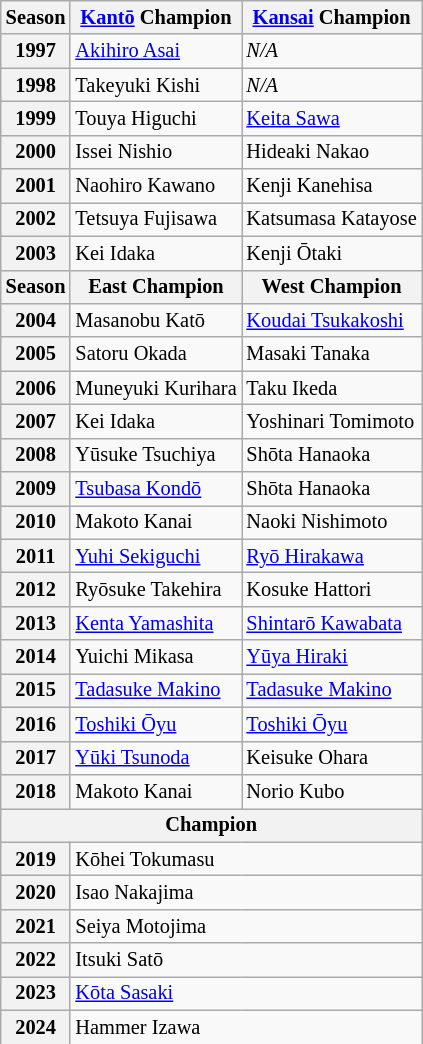<table class="wikitable" style="font-size:85%;">
<tr>
<th>Season</th>
<th><a href='#'>Kantō</a> Champion</th>
<th><a href='#'>Kansai</a> Champion</th>
</tr>
<tr>
<th>1997</th>
<td> <a href='#'>Akihiro Asai</a></td>
<td><em>N/A</em></td>
</tr>
<tr>
<th>1998</th>
<td> Takeyuki Kishi</td>
<td><em>N/A</em></td>
</tr>
<tr>
<th>1999</th>
<td> Touya Higuchi</td>
<td> <a href='#'>Keita Sawa</a></td>
</tr>
<tr>
<th>2000</th>
<td> Issei Nishio</td>
<td> Hideaki Nakao</td>
</tr>
<tr>
<th>2001</th>
<td> Naohiro Kawano</td>
<td> Kenji Kanehisa</td>
</tr>
<tr>
<th>2002</th>
<td> Tetsuya Fujisawa</td>
<td> Katsumasa Katayose</td>
</tr>
<tr>
<th>2003</th>
<td> Kei Idaka</td>
<td> Kenji Ōtaki</td>
</tr>
<tr>
<th>Season</th>
<th>East Champion</th>
<th>West Champion</th>
</tr>
<tr>
<th>2004</th>
<td> Masanobu Katō</td>
<td> <a href='#'>Koudai Tsukakoshi</a></td>
</tr>
<tr>
<th>2005</th>
<td> Satoru Okada</td>
<td> Masaki Tanaka</td>
</tr>
<tr>
<th>2006</th>
<td> Muneyuki Kurihara</td>
<td> Taku Ikeda</td>
</tr>
<tr>
<th>2007</th>
<td> Kei Idaka</td>
<td> Yoshinari Tomimoto</td>
</tr>
<tr>
<th>2008</th>
<td> Yūsuke Tsuchiya</td>
<td> Shōta Hanaoka</td>
</tr>
<tr>
<th>2009</th>
<td> <a href='#'>Tsubasa Kondō</a></td>
<td> Shōta Hanaoka</td>
</tr>
<tr>
<th>2010</th>
<td> Makoto Kanai</td>
<td> Naoki Nishimoto</td>
</tr>
<tr>
<th>2011</th>
<td> <a href='#'>Yuhi Sekiguchi</a></td>
<td> <a href='#'>Ryō Hirakawa</a></td>
</tr>
<tr>
<th>2012</th>
<td> Ryōsuke Takehira</td>
<td> Kosuke Hattori</td>
</tr>
<tr>
<th>2013</th>
<td> <a href='#'>Kenta Yamashita</a></td>
<td> <a href='#'>Shintarō Kawabata</a></td>
</tr>
<tr>
<th>2014</th>
<td> Yuichi Mikasa</td>
<td> <a href='#'>Yūya Hiraki</a></td>
</tr>
<tr>
<th>2015</th>
<td> <a href='#'>Tadasuke Makino</a></td>
<td> <a href='#'>Tadasuke Makino</a></td>
</tr>
<tr>
<th>2016</th>
<td> <a href='#'>Toshiki Ōyu</a></td>
<td> <a href='#'>Toshiki Ōyu</a></td>
</tr>
<tr>
<th>2017</th>
<td> <a href='#'>Yūki Tsunoda</a></td>
<td> Keisuke Ohara</td>
</tr>
<tr>
<th>2018</th>
<td> Makoto Kanai</td>
<td> Norio Kubo</td>
</tr>
<tr>
<th colspan="3">Champion</th>
</tr>
<tr>
<th>2019</th>
<td colspan="2"> Kōhei Tokumasu</td>
</tr>
<tr>
<th>2020</th>
<td colspan="2"> Isao Nakajima</td>
</tr>
<tr>
<th>2021</th>
<td colspan="2"> Seiya Motojima</td>
</tr>
<tr>
<th>2022</th>
<td colspan="2"> Itsuki Satō</td>
</tr>
<tr>
<th>2023</th>
<td colspan="2"> <a href='#'>Kōta Sasaki</a></td>
</tr>
<tr>
<th>2024</th>
<td colspan="2"> Hammer Izawa</td>
</tr>
</table>
